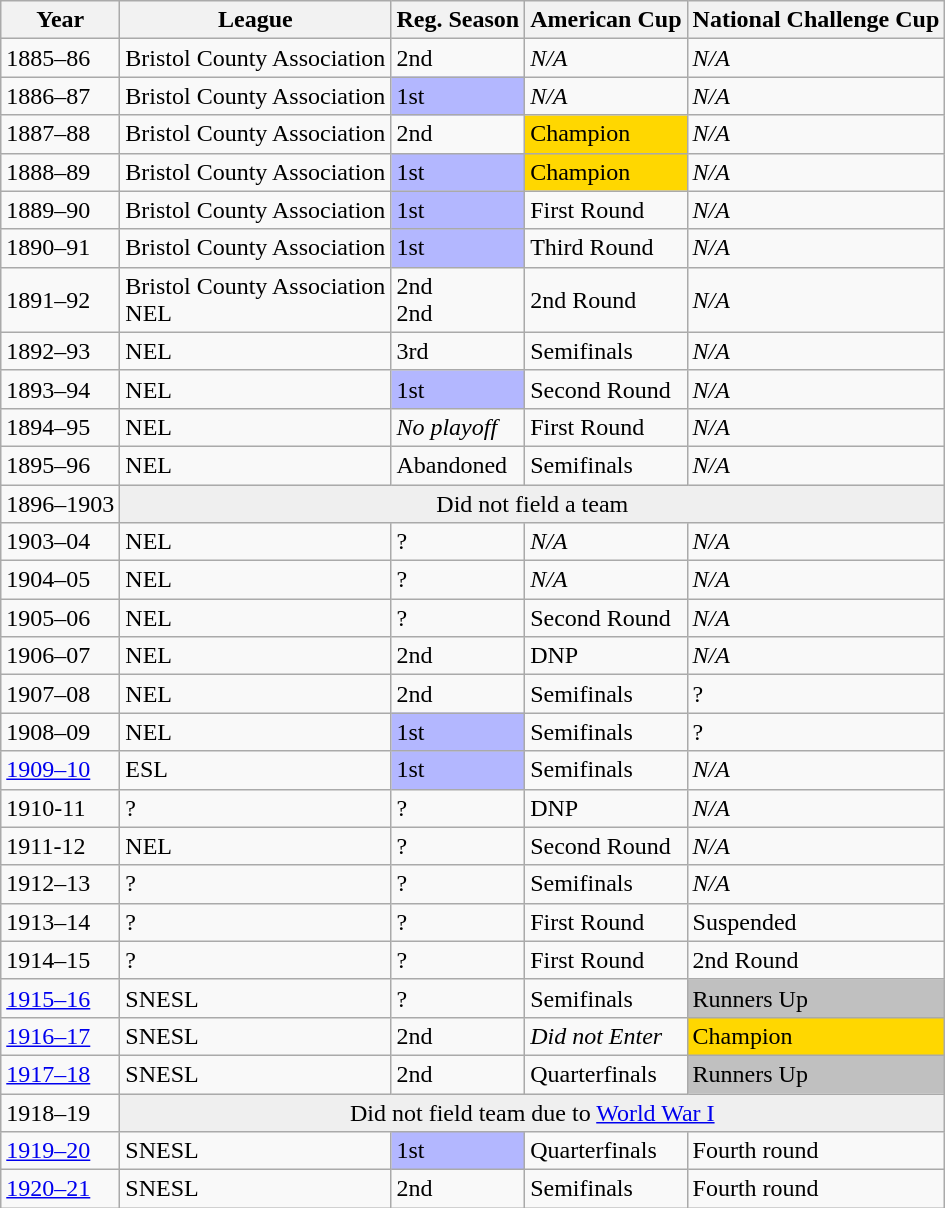<table class="wikitable">
<tr>
<th>Year</th>
<th>League</th>
<th>Reg. Season</th>
<th>American Cup</th>
<th>National Challenge Cup</th>
</tr>
<tr>
<td>1885–86</td>
<td>Bristol County Association</td>
<td>2nd</td>
<td><em>N/A</em></td>
<td><em>N/A</em></td>
</tr>
<tr>
<td>1886–87</td>
<td>Bristol County Association</td>
<td style="background:#b3b7ff;">1st</td>
<td><em>N/A</em></td>
<td><em>N/A</em></td>
</tr>
<tr>
<td>1887–88</td>
<td>Bristol County Association</td>
<td>2nd</td>
<td style="background:gold;">Champion</td>
<td><em>N/A</em></td>
</tr>
<tr>
<td>1888–89</td>
<td>Bristol County Association</td>
<td style="background:#b3b7ff;">1st</td>
<td style="background:gold;">Champion</td>
<td><em>N/A</em></td>
</tr>
<tr>
<td>1889–90</td>
<td>Bristol County Association</td>
<td style="background:#b3b7ff;">1st</td>
<td>First Round</td>
<td><em>N/A</em></td>
</tr>
<tr>
<td>1890–91</td>
<td>Bristol County Association</td>
<td style="background:#b3b7ff;">1st</td>
<td>Third Round</td>
<td><em>N/A</em></td>
</tr>
<tr>
<td>1891–92</td>
<td>Bristol County Association<br>NEL</td>
<td>2nd<br>2nd</td>
<td>2nd Round</td>
<td><em>N/A</em></td>
</tr>
<tr>
<td>1892–93</td>
<td>NEL</td>
<td>3rd</td>
<td>Semifinals</td>
<td><em>N/A</em></td>
</tr>
<tr>
<td>1893–94</td>
<td>NEL</td>
<td style="background:#b3b7ff;">1st</td>
<td>Second Round</td>
<td><em>N/A</em></td>
</tr>
<tr>
<td>1894–95</td>
<td>NEL</td>
<td><em>No playoff</em></td>
<td>First Round</td>
<td><em>N/A</em></td>
</tr>
<tr>
<td>1895–96</td>
<td>NEL</td>
<td>Abandoned</td>
<td>Semifinals</td>
<td><em>N/A</em></td>
</tr>
<tr>
<td>1896–1903</td>
<td colspan=4 style="text-align:center; background:#efefef">Did not field a team</td>
</tr>
<tr>
<td>1903–04</td>
<td>NEL</td>
<td>?</td>
<td><em>N/A</em></td>
<td><em>N/A</em></td>
</tr>
<tr>
<td>1904–05</td>
<td>NEL</td>
<td>?</td>
<td><em>N/A</em></td>
<td><em>N/A</em></td>
</tr>
<tr>
<td>1905–06</td>
<td>NEL</td>
<td>?</td>
<td>Second Round</td>
<td><em>N/A</em></td>
</tr>
<tr>
<td>1906–07</td>
<td>NEL</td>
<td>2nd</td>
<td>DNP</td>
<td><em>N/A</em></td>
</tr>
<tr>
<td>1907–08</td>
<td>NEL</td>
<td>2nd</td>
<td>Semifinals</td>
<td>?</td>
</tr>
<tr>
<td>1908–09</td>
<td>NEL</td>
<td style="background:#b3b7ff;">1st</td>
<td>Semifinals</td>
<td>?</td>
</tr>
<tr>
<td><a href='#'>1909–10</a></td>
<td>ESL</td>
<td style="background:#b3b7ff;">1st</td>
<td>Semifinals</td>
<td><em>N/A</em></td>
</tr>
<tr>
<td>1910-11</td>
<td>?</td>
<td>?</td>
<td>DNP</td>
<td><em>N/A</em></td>
</tr>
<tr>
<td>1911-12</td>
<td>NEL</td>
<td>?</td>
<td>Second Round</td>
<td><em>N/A</em></td>
</tr>
<tr>
<td>1912–13</td>
<td>?</td>
<td>?</td>
<td>Semifinals</td>
<td><em>N/A</em></td>
</tr>
<tr>
<td>1913–14</td>
<td>?</td>
<td>?</td>
<td>First Round</td>
<td>Suspended</td>
</tr>
<tr>
<td>1914–15</td>
<td>?</td>
<td>?</td>
<td>First Round</td>
<td>2nd Round</td>
</tr>
<tr>
<td><a href='#'>1915–16</a></td>
<td>SNESL</td>
<td>?</td>
<td>Semifinals</td>
<td bgcolor=silver>Runners Up</td>
</tr>
<tr>
<td><a href='#'>1916–17</a></td>
<td>SNESL</td>
<td>2nd</td>
<td><em>Did not Enter</em></td>
<td style="background:gold;">Champion</td>
</tr>
<tr>
<td><a href='#'>1917–18</a></td>
<td>SNESL</td>
<td>2nd</td>
<td>Quarterfinals</td>
<td bgcolor=silver>Runners Up</td>
</tr>
<tr>
<td>1918–19</td>
<td colspan=4 style="text-align:center; background:#efefef">Did not field team due to <a href='#'>World War I</a></td>
</tr>
<tr>
<td><a href='#'>1919–20</a></td>
<td>SNESL</td>
<td style="background:#b3b7ff;">1st</td>
<td>Quarterfinals</td>
<td>Fourth round</td>
</tr>
<tr>
<td><a href='#'>1920–21</a></td>
<td>SNESL</td>
<td>2nd</td>
<td>Semifinals</td>
<td>Fourth round</td>
</tr>
</table>
